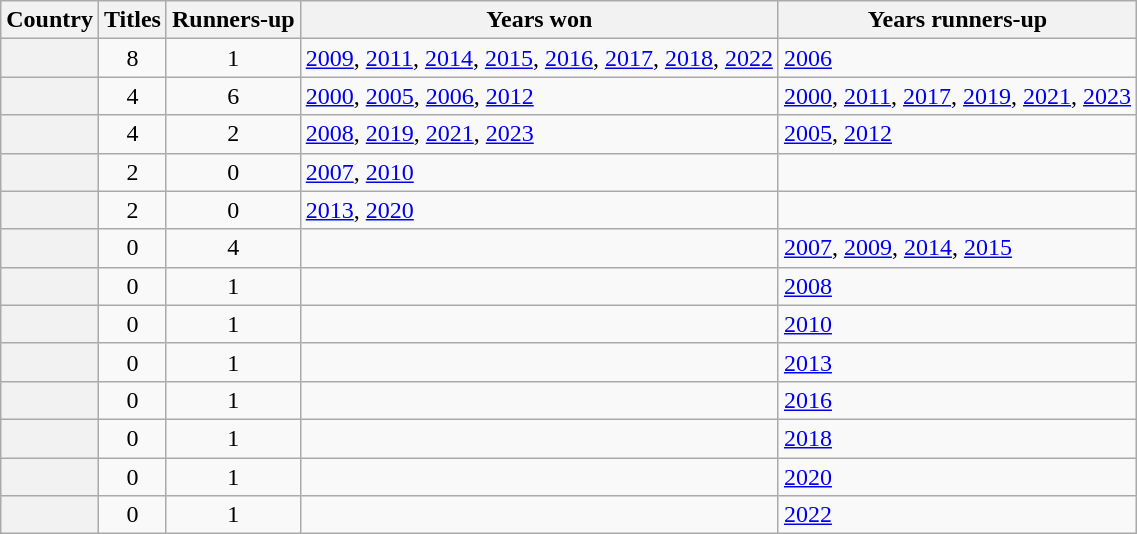<table class="wikitable plainrowheaders sortable">
<tr>
<th scope="col">Country</th>
<th scope="col">Titles</th>
<th scope="col">Runners-up</th>
<th scope="col">Years won</th>
<th scope="col">Years runners-up</th>
</tr>
<tr>
<th align="left" scope="row"></th>
<td align="center">8</td>
<td align="center">1</td>
<td><a href='#'>2009</a>, <a href='#'>2011</a>, <a href='#'>2014</a>, <a href='#'>2015</a>, <a href='#'>2016</a>, <a href='#'>2017</a>, <a href='#'>2018</a>, <a href='#'>2022</a></td>
<td><a href='#'>2006</a></td>
</tr>
<tr>
<th align="left" scope="row"></th>
<td align="center">4</td>
<td align="center">6</td>
<td><a href='#'>2000</a>, <a href='#'>2005</a>, <a href='#'>2006</a>, <a href='#'>2012</a></td>
<td><a href='#'>2000</a>, <a href='#'>2011</a>, <a href='#'>2017</a>, <a href='#'>2019</a>, <a href='#'>2021</a>, <a href='#'>2023</a></td>
</tr>
<tr>
<th align="left" scope="row"></th>
<td align="center">4</td>
<td align="center">2</td>
<td><a href='#'>2008</a>, <a href='#'>2019</a>, <a href='#'>2021</a>, <a href='#'>2023</a></td>
<td><a href='#'>2005</a>, <a href='#'>2012</a></td>
</tr>
<tr>
<th align="left" scope="row"></th>
<td align="center">2</td>
<td align="center">0</td>
<td><a href='#'>2007</a>, <a href='#'>2010</a></td>
<td align="center"></td>
</tr>
<tr>
<th align="left" scope="row"></th>
<td align="center">2</td>
<td align="center">0</td>
<td><a href='#'>2013</a>, <a href='#'>2020</a></td>
<td align="center"></td>
</tr>
<tr>
<th align="left" scope="row"></th>
<td align="center">0</td>
<td align="center">4</td>
<td align="center"></td>
<td><a href='#'>2007</a>, <a href='#'>2009</a>, <a href='#'>2014</a>, <a href='#'>2015</a></td>
</tr>
<tr>
<th align="left" scope="row"></th>
<td align="center">0</td>
<td align="center">1</td>
<td align="center"></td>
<td><a href='#'>2008</a></td>
</tr>
<tr>
<th align="left" scope="row"></th>
<td align="center">0</td>
<td align="center">1</td>
<td align="center"></td>
<td><a href='#'>2010</a></td>
</tr>
<tr>
<th align="left" scope="row"></th>
<td align="center">0</td>
<td align="center">1</td>
<td align="center"></td>
<td><a href='#'>2013</a></td>
</tr>
<tr>
<th align="left" scope="row"></th>
<td align="center">0</td>
<td align="center">1</td>
<td align="center"></td>
<td><a href='#'>2016</a></td>
</tr>
<tr>
<th align="left" scope="row"></th>
<td align="center">0</td>
<td align="center">1</td>
<td align="center"></td>
<td><a href='#'>2018</a></td>
</tr>
<tr>
<th align="left" scope="row"></th>
<td align="center">0</td>
<td align="center">1</td>
<td align="center"></td>
<td><a href='#'>2020</a></td>
</tr>
<tr>
<th align="left" scope="row"></th>
<td align="center">0</td>
<td align="center">1</td>
<td align="center"></td>
<td><a href='#'>2022</a></td>
</tr>
</table>
